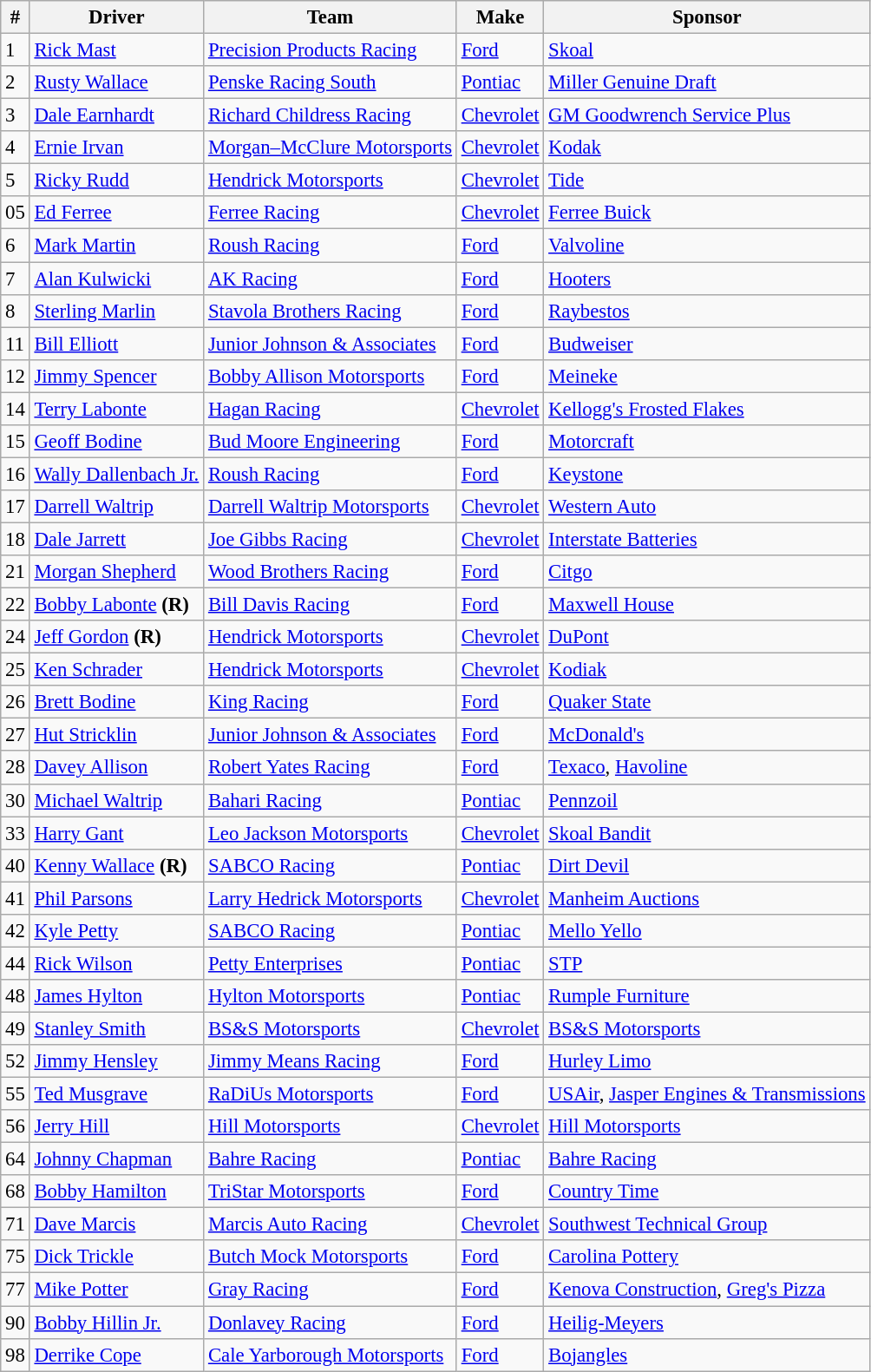<table class="wikitable" style="font-size:95%">
<tr>
<th>#</th>
<th>Driver</th>
<th>Team</th>
<th>Make</th>
<th>Sponsor</th>
</tr>
<tr>
<td>1</td>
<td><a href='#'>Rick Mast</a></td>
<td><a href='#'>Precision Products Racing</a></td>
<td><a href='#'>Ford</a></td>
<td><a href='#'>Skoal</a></td>
</tr>
<tr>
<td>2</td>
<td><a href='#'>Rusty Wallace</a></td>
<td><a href='#'>Penske Racing South</a></td>
<td><a href='#'>Pontiac</a></td>
<td><a href='#'>Miller Genuine Draft</a></td>
</tr>
<tr>
<td>3</td>
<td><a href='#'>Dale Earnhardt</a></td>
<td><a href='#'>Richard Childress Racing</a></td>
<td><a href='#'>Chevrolet</a></td>
<td><a href='#'>GM Goodwrench Service Plus</a></td>
</tr>
<tr>
<td>4</td>
<td><a href='#'>Ernie Irvan</a></td>
<td><a href='#'>Morgan–McClure Motorsports</a></td>
<td><a href='#'>Chevrolet</a></td>
<td><a href='#'>Kodak</a></td>
</tr>
<tr>
<td>5</td>
<td><a href='#'>Ricky Rudd</a></td>
<td><a href='#'>Hendrick Motorsports</a></td>
<td><a href='#'>Chevrolet</a></td>
<td><a href='#'>Tide</a></td>
</tr>
<tr>
<td>05</td>
<td><a href='#'>Ed Ferree</a></td>
<td><a href='#'>Ferree Racing</a></td>
<td><a href='#'>Chevrolet</a></td>
<td><a href='#'>Ferree Buick</a></td>
</tr>
<tr>
<td>6</td>
<td><a href='#'>Mark Martin</a></td>
<td><a href='#'>Roush Racing</a></td>
<td><a href='#'>Ford</a></td>
<td><a href='#'>Valvoline</a></td>
</tr>
<tr>
<td>7</td>
<td><a href='#'>Alan Kulwicki</a></td>
<td><a href='#'>AK Racing</a></td>
<td><a href='#'>Ford</a></td>
<td><a href='#'>Hooters</a></td>
</tr>
<tr>
<td>8</td>
<td><a href='#'>Sterling Marlin</a></td>
<td><a href='#'>Stavola Brothers Racing</a></td>
<td><a href='#'>Ford</a></td>
<td><a href='#'>Raybestos</a></td>
</tr>
<tr>
<td>11</td>
<td><a href='#'>Bill Elliott</a></td>
<td><a href='#'>Junior Johnson & Associates</a></td>
<td><a href='#'>Ford</a></td>
<td><a href='#'>Budweiser</a></td>
</tr>
<tr>
<td>12</td>
<td><a href='#'>Jimmy Spencer</a></td>
<td><a href='#'>Bobby Allison Motorsports</a></td>
<td><a href='#'>Ford</a></td>
<td><a href='#'>Meineke</a></td>
</tr>
<tr>
<td>14</td>
<td><a href='#'>Terry Labonte</a></td>
<td><a href='#'>Hagan Racing</a></td>
<td><a href='#'>Chevrolet</a></td>
<td><a href='#'>Kellogg's Frosted Flakes</a></td>
</tr>
<tr>
<td>15</td>
<td><a href='#'>Geoff Bodine</a></td>
<td><a href='#'>Bud Moore Engineering</a></td>
<td><a href='#'>Ford</a></td>
<td><a href='#'>Motorcraft</a></td>
</tr>
<tr>
<td>16</td>
<td><a href='#'>Wally Dallenbach Jr.</a></td>
<td><a href='#'>Roush Racing</a></td>
<td><a href='#'>Ford</a></td>
<td><a href='#'>Keystone</a></td>
</tr>
<tr>
<td>17</td>
<td><a href='#'>Darrell Waltrip</a></td>
<td><a href='#'>Darrell Waltrip Motorsports</a></td>
<td><a href='#'>Chevrolet</a></td>
<td><a href='#'>Western Auto</a></td>
</tr>
<tr>
<td>18</td>
<td><a href='#'>Dale Jarrett</a></td>
<td><a href='#'>Joe Gibbs Racing</a></td>
<td><a href='#'>Chevrolet</a></td>
<td><a href='#'>Interstate Batteries</a></td>
</tr>
<tr>
<td>21</td>
<td><a href='#'>Morgan Shepherd</a></td>
<td><a href='#'>Wood Brothers Racing</a></td>
<td><a href='#'>Ford</a></td>
<td><a href='#'>Citgo</a></td>
</tr>
<tr>
<td>22</td>
<td><a href='#'>Bobby Labonte</a> <strong>(R)</strong></td>
<td><a href='#'>Bill Davis Racing</a></td>
<td><a href='#'>Ford</a></td>
<td><a href='#'>Maxwell House</a></td>
</tr>
<tr>
<td>24</td>
<td><a href='#'>Jeff Gordon</a> <strong>(R)</strong></td>
<td><a href='#'>Hendrick Motorsports</a></td>
<td><a href='#'>Chevrolet</a></td>
<td><a href='#'>DuPont</a></td>
</tr>
<tr>
<td>25</td>
<td><a href='#'>Ken Schrader</a></td>
<td><a href='#'>Hendrick Motorsports</a></td>
<td><a href='#'>Chevrolet</a></td>
<td><a href='#'>Kodiak</a></td>
</tr>
<tr>
<td>26</td>
<td><a href='#'>Brett Bodine</a></td>
<td><a href='#'>King Racing</a></td>
<td><a href='#'>Ford</a></td>
<td><a href='#'>Quaker State</a></td>
</tr>
<tr>
<td>27</td>
<td><a href='#'>Hut Stricklin</a></td>
<td><a href='#'>Junior Johnson & Associates</a></td>
<td><a href='#'>Ford</a></td>
<td><a href='#'>McDonald's</a></td>
</tr>
<tr>
<td>28</td>
<td><a href='#'>Davey Allison</a></td>
<td><a href='#'>Robert Yates Racing</a></td>
<td><a href='#'>Ford</a></td>
<td><a href='#'>Texaco</a>, <a href='#'>Havoline</a></td>
</tr>
<tr>
<td>30</td>
<td><a href='#'>Michael Waltrip</a></td>
<td><a href='#'>Bahari Racing</a></td>
<td><a href='#'>Pontiac</a></td>
<td><a href='#'>Pennzoil</a></td>
</tr>
<tr>
<td>33</td>
<td><a href='#'>Harry Gant</a></td>
<td><a href='#'>Leo Jackson Motorsports</a></td>
<td><a href='#'>Chevrolet</a></td>
<td><a href='#'>Skoal Bandit</a></td>
</tr>
<tr>
<td>40</td>
<td><a href='#'>Kenny Wallace</a> <strong>(R)</strong></td>
<td><a href='#'>SABCO Racing</a></td>
<td><a href='#'>Pontiac</a></td>
<td><a href='#'>Dirt Devil</a></td>
</tr>
<tr>
<td>41</td>
<td><a href='#'>Phil Parsons</a></td>
<td><a href='#'>Larry Hedrick Motorsports</a></td>
<td><a href='#'>Chevrolet</a></td>
<td><a href='#'>Manheim Auctions</a></td>
</tr>
<tr>
<td>42</td>
<td><a href='#'>Kyle Petty</a></td>
<td><a href='#'>SABCO Racing</a></td>
<td><a href='#'>Pontiac</a></td>
<td><a href='#'>Mello Yello</a></td>
</tr>
<tr>
<td>44</td>
<td><a href='#'>Rick Wilson</a></td>
<td><a href='#'>Petty Enterprises</a></td>
<td><a href='#'>Pontiac</a></td>
<td><a href='#'>STP</a></td>
</tr>
<tr>
<td>48</td>
<td><a href='#'>James Hylton</a></td>
<td><a href='#'>Hylton Motorsports</a></td>
<td><a href='#'>Pontiac</a></td>
<td><a href='#'>Rumple Furniture</a></td>
</tr>
<tr>
<td>49</td>
<td><a href='#'>Stanley Smith</a></td>
<td><a href='#'>BS&S Motorsports</a></td>
<td><a href='#'>Chevrolet</a></td>
<td><a href='#'>BS&S Motorsports</a></td>
</tr>
<tr>
<td>52</td>
<td><a href='#'>Jimmy Hensley</a></td>
<td><a href='#'>Jimmy Means Racing</a></td>
<td><a href='#'>Ford</a></td>
<td><a href='#'>Hurley Limo</a></td>
</tr>
<tr>
<td>55</td>
<td><a href='#'>Ted Musgrave</a></td>
<td><a href='#'>RaDiUs Motorsports</a></td>
<td><a href='#'>Ford</a></td>
<td><a href='#'>USAir</a>, <a href='#'>Jasper Engines & Transmissions</a></td>
</tr>
<tr>
<td>56</td>
<td><a href='#'>Jerry Hill</a></td>
<td><a href='#'>Hill Motorsports</a></td>
<td><a href='#'>Chevrolet</a></td>
<td><a href='#'>Hill Motorsports</a></td>
</tr>
<tr>
<td>64</td>
<td><a href='#'>Johnny Chapman</a></td>
<td><a href='#'>Bahre Racing</a></td>
<td><a href='#'>Pontiac</a></td>
<td><a href='#'>Bahre Racing</a></td>
</tr>
<tr>
<td>68</td>
<td><a href='#'>Bobby Hamilton</a></td>
<td><a href='#'>TriStar Motorsports</a></td>
<td><a href='#'>Ford</a></td>
<td><a href='#'>Country Time</a></td>
</tr>
<tr>
<td>71</td>
<td><a href='#'>Dave Marcis</a></td>
<td><a href='#'>Marcis Auto Racing</a></td>
<td><a href='#'>Chevrolet</a></td>
<td><a href='#'>Southwest Technical Group</a></td>
</tr>
<tr>
<td>75</td>
<td><a href='#'>Dick Trickle</a></td>
<td><a href='#'>Butch Mock Motorsports</a></td>
<td><a href='#'>Ford</a></td>
<td><a href='#'>Carolina Pottery</a></td>
</tr>
<tr>
<td>77</td>
<td><a href='#'>Mike Potter</a></td>
<td><a href='#'>Gray Racing</a></td>
<td><a href='#'>Ford</a></td>
<td><a href='#'>Kenova Construction</a>, <a href='#'>Greg's Pizza</a></td>
</tr>
<tr>
<td>90</td>
<td><a href='#'>Bobby Hillin Jr.</a></td>
<td><a href='#'>Donlavey Racing</a></td>
<td><a href='#'>Ford</a></td>
<td><a href='#'>Heilig-Meyers</a></td>
</tr>
<tr>
<td>98</td>
<td><a href='#'>Derrike Cope</a></td>
<td><a href='#'>Cale Yarborough Motorsports</a></td>
<td><a href='#'>Ford</a></td>
<td><a href='#'>Bojangles</a></td>
</tr>
</table>
